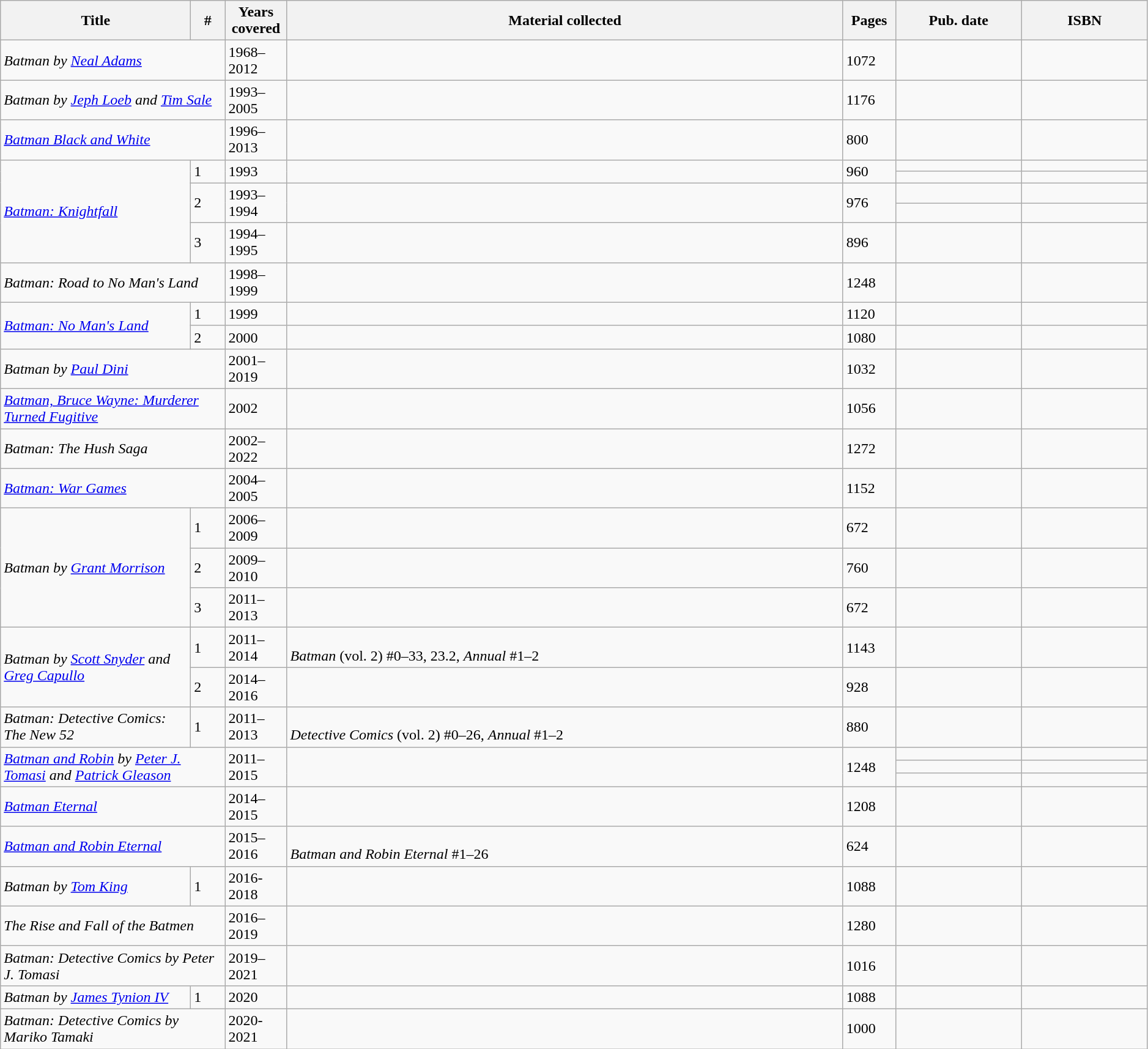<table class="wikitable sortable" width=99%>
<tr>
<th width="200px">Title</th>
<th class="unsortable" width="30px">#</th>
<th width="60px">Years covered</th>
<th class="unsortable">Material collected</th>
<th width="50px">Pages</th>
<th width="130px">Pub. date</th>
<th class="unsortable" width="130px">ISBN</th>
</tr>
<tr>
<td colspan="2"><em>Batman by <a href='#'>Neal Adams</a></em></td>
<td>1968–2012</td>
<td></td>
<td>1072</td>
<td></td>
<td></td>
</tr>
<tr>
<td colspan="2"><em>Batman by <a href='#'>Jeph Loeb</a> and <a href='#'>Tim Sale</a></em></td>
<td>1993–2005</td>
<td></td>
<td>1176</td>
<td></td>
<td></td>
</tr>
<tr>
<td colspan="2"><em><a href='#'>Batman Black and White</a></em></td>
<td>1996–2013</td>
<td></td>
<td>800</td>
<td></td>
<td></td>
</tr>
<tr>
<td rowspan="5"><em><a href='#'>Batman: Knightfall</a></em></td>
<td rowspan="2">1</td>
<td rowspan="2">1993</td>
<td rowspan="2"></td>
<td rowspan="2">960</td>
<td></td>
<td></td>
</tr>
<tr>
<td></td>
<td> </td>
</tr>
<tr>
<td rowspan="2">2 </td>
<td rowspan="2">1993–1994</td>
<td rowspan="2"></td>
<td rowspan="2">976</td>
<td></td>
<td></td>
</tr>
<tr>
<td></td>
<td> </td>
</tr>
<tr>
<td>3 </td>
<td>1994–1995</td>
<td></td>
<td>896</td>
<td></td>
<td></td>
</tr>
<tr>
<td colspan="2"><em>Batman: Road to No Man's Land</em></td>
<td>1998–1999</td>
<td></td>
<td>1248</td>
<td></td>
<td></td>
</tr>
<tr>
<td rowspan="2"><em><a href='#'>Batman: No Man's Land</a></em></td>
<td>1</td>
<td>1999</td>
<td></td>
<td>1120</td>
<td></td>
<td></td>
</tr>
<tr>
<td>2</td>
<td>2000</td>
<td></td>
<td>1080</td>
<td></td>
<td></td>
</tr>
<tr>
<td colspan="2"><em>Batman by <a href='#'>Paul Dini</a></em></td>
<td>2001–2019</td>
<td></td>
<td>1032</td>
<td></td>
<td></td>
</tr>
<tr>
<td colspan="2"><em><a href='#'>Batman, Bruce Wayne: Murderer Turned Fugitive</a></em></td>
<td>2002</td>
<td></td>
<td>1056</td>
<td></td>
<td></td>
</tr>
<tr>
<td colspan="2"><em>Batman: The Hush Saga</em></td>
<td>2002–2022</td>
<td></td>
<td>1272</td>
<td></td>
<td></td>
</tr>
<tr>
<td colspan="2"><em><a href='#'>Batman: War Games</a></em> </td>
<td>2004–2005</td>
<td></td>
<td>1152</td>
<td></td>
<td></td>
</tr>
<tr>
<td rowspan="3"><em>Batman by <a href='#'>Grant Morrison</a></em></td>
<td>1</td>
<td>2006–2009</td>
<td></td>
<td>672</td>
<td></td>
<td></td>
</tr>
<tr>
<td>2</td>
<td>2009–2010</td>
<td></td>
<td>760</td>
<td></td>
<td></td>
</tr>
<tr>
<td>3</td>
<td>2011–2013</td>
<td></td>
<td>672</td>
<td></td>
<td></td>
</tr>
<tr>
<td rowspan="2"><em>Batman by <a href='#'>Scott Snyder</a> and <a href='#'>Greg Capullo</a></em></td>
<td>1</td>
<td>2011–2014</td>
<td><br><em>Batman</em> (vol. 2) #0–33, 23.2, <em>Annual</em> #1–2</td>
<td>1143</td>
<td></td>
<td></td>
</tr>
<tr>
<td>2</td>
<td>2014–2016</td>
<td></td>
<td>928</td>
<td></td>
<td></td>
</tr>
<tr>
<td><em>Batman: Detective Comics: The New 52</em></td>
<td>1</td>
<td>2011–2013</td>
<td><br><em>Detective Comics</em> (vol. 2) #0–26, <em>Annual</em> #1–2</td>
<td>880</td>
<td></td>
<td></td>
</tr>
<tr>
<td colspan="2" rowspan="3"><em><a href='#'>Batman and Robin</a> by <a href='#'>Peter J. Tomasi</a> and <a href='#'>Patrick Gleason</a></em></td>
<td rowspan="3">2011–2015</td>
<td rowspan="3"></td>
<td rowspan="3">1248</td>
<td></td>
<td></td>
</tr>
<tr>
<td></td>
<td></td>
</tr>
<tr>
<td></td>
<td></td>
</tr>
<tr>
<td colspan="2"><em><a href='#'>Batman Eternal</a></em></td>
<td>2014–2015</td>
<td></td>
<td>1208</td>
<td></td>
<td></td>
</tr>
<tr>
<td colspan="2"><em><a href='#'>Batman and Robin Eternal</a></em></td>
<td>2015–2016</td>
<td><br><em>Batman and Robin Eternal</em> #1–26</td>
<td>624</td>
<td></td>
<td></td>
</tr>
<tr>
<td><em>Batman by <a href='#'>Tom King</a></em></td>
<td>1</td>
<td>2016-2018</td>
<td></td>
<td>1088</td>
<td></td>
<td></td>
</tr>
<tr>
<td colspan="2"><em>The Rise and Fall of the Batmen</em></td>
<td>2016–2019</td>
<td></td>
<td>1280</td>
<td></td>
<td></td>
</tr>
<tr>
<td colspan="2"><em>Batman: Detective Comics by Peter J. Tomasi</em></td>
<td>2019–2021</td>
<td></td>
<td>1016</td>
<td></td>
<td></td>
</tr>
<tr>
<td><em>Batman by <a href='#'>James Tynion IV</a></em></td>
<td>1</td>
<td>2020</td>
<td></td>
<td>1088</td>
<td></td>
<td></td>
</tr>
<tr>
<td colspan="2"><em>Batman: Detective Comics by Mariko Tamaki</em></td>
<td>2020-2021</td>
<td></td>
<td>1000</td>
<td></td>
<td></td>
</tr>
</table>
